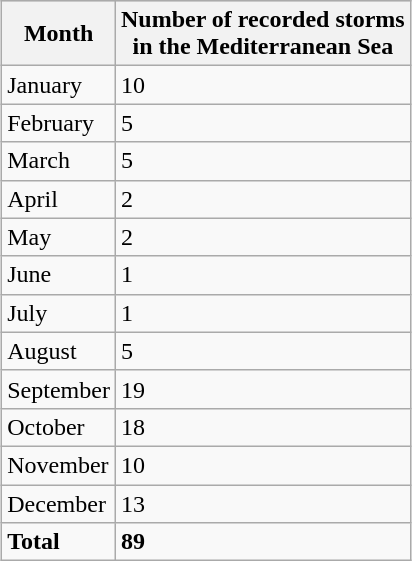<table class="wikitable" align="center" style="margin:auto;">
<tr bgcolor="#CCCCCC">
<th>Month</th>
<th>Number of recorded storms<br>in the Mediterranean Sea</th>
</tr>
<tr>
<td>January</td>
<td>10</td>
</tr>
<tr>
<td>February</td>
<td>5</td>
</tr>
<tr>
<td>March</td>
<td>5</td>
</tr>
<tr>
<td>April</td>
<td>2</td>
</tr>
<tr>
<td>May</td>
<td>2</td>
</tr>
<tr>
<td>June</td>
<td>1</td>
</tr>
<tr>
<td>July</td>
<td>1</td>
</tr>
<tr>
<td>August</td>
<td>5</td>
</tr>
<tr>
<td>September</td>
<td>19</td>
</tr>
<tr>
<td>October</td>
<td>18</td>
</tr>
<tr>
<td>November</td>
<td>10</td>
</tr>
<tr>
<td>December</td>
<td>13</td>
</tr>
<tr>
<td><strong>Total</strong></td>
<td><strong>89</strong></td>
</tr>
</table>
